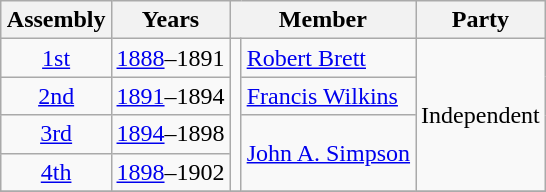<table class=wikitable align=right>
<tr>
<th>Assembly</th>
<th>Years</th>
<th colspan="2">Member</th>
<th>Party</th>
</tr>
<tr>
<td align=center><a href='#'>1st</a></td>
<td><a href='#'>1888</a>–1891</td>
<td rowspan=4 ></td>
<td><a href='#'>Robert Brett</a></td>
<td rowspan=4>Independent</td>
</tr>
<tr>
<td align=center><a href='#'>2nd</a></td>
<td><a href='#'>1891</a>–1894</td>
<td><a href='#'>Francis Wilkins</a></td>
</tr>
<tr>
<td align=center><a href='#'>3rd</a></td>
<td><a href='#'>1894</a>–1898</td>
<td rowspan=2><a href='#'>John A. Simpson</a></td>
</tr>
<tr>
<td align=center><a href='#'>4th</a></td>
<td><a href='#'>1898</a>–1902</td>
</tr>
<tr>
</tr>
</table>
